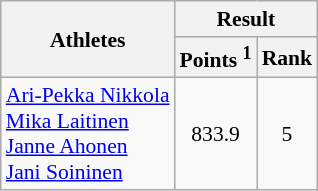<table class="wikitable" style="font-size:90%">
<tr>
<th rowspan=2>Athletes</th>
<th colspan=2>Result</th>
</tr>
<tr>
<th>Points <sup>1</sup></th>
<th>Rank</th>
</tr>
<tr>
<td><a href='#'>Ari-Pekka Nikkola</a><br><a href='#'>Mika Laitinen</a><br><a href='#'>Janne Ahonen</a><br><a href='#'>Jani Soininen</a></td>
<td align=center>833.9</td>
<td align=center>5</td>
</tr>
</table>
